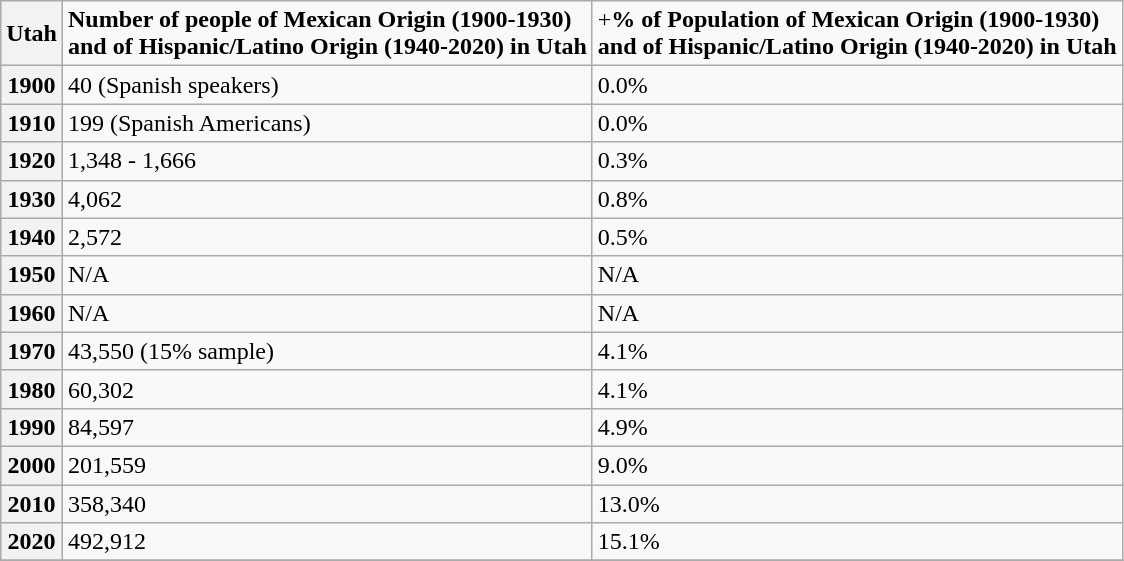<table class="wikitable sortable" font-size:75%">
<tr>
<th> Utah</th>
<td><strong>Number of people of Mexican Origin (1900-1930)<br> and of Hispanic/Latino Origin (1940-2020) in Utah</strong></td>
<td>+<strong>% of Population of Mexican Origin (1900-1930)<br> and of Hispanic/Latino Origin (1940-2020) in Utah</strong></td>
</tr>
<tr>
<th>1900</th>
<td>40 (Spanish speakers)</td>
<td>0.0%</td>
</tr>
<tr>
<th>1910</th>
<td>199 (Spanish Americans)</td>
<td>0.0%</td>
</tr>
<tr>
<th>1920</th>
<td>1,348 - 1,666</td>
<td>0.3%</td>
</tr>
<tr>
<th>1930</th>
<td>4,062</td>
<td>0.8%</td>
</tr>
<tr>
<th>1940</th>
<td>2,572</td>
<td>0.5%</td>
</tr>
<tr>
<th>1950</th>
<td>N/A</td>
<td>N/A</td>
</tr>
<tr>
<th>1960</th>
<td>N/A</td>
<td>N/A</td>
</tr>
<tr>
<th>1970</th>
<td>43,550 (15% sample)</td>
<td>4.1%</td>
</tr>
<tr>
<th>1980</th>
<td>60,302</td>
<td>4.1%</td>
</tr>
<tr>
<th>1990</th>
<td>84,597</td>
<td>4.9%</td>
</tr>
<tr>
<th>2000</th>
<td>201,559</td>
<td>9.0%</td>
</tr>
<tr>
<th>2010</th>
<td>358,340</td>
<td>13.0%</td>
</tr>
<tr>
<th>2020</th>
<td>492,912</td>
<td>15.1%</td>
</tr>
<tr>
</tr>
</table>
